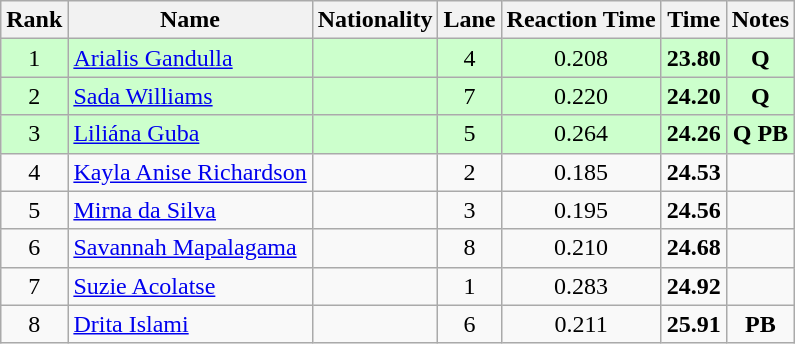<table class="wikitable sortable" style="text-align:center">
<tr>
<th>Rank</th>
<th>Name</th>
<th>Nationality</th>
<th>Lane</th>
<th>Reaction Time</th>
<th>Time</th>
<th>Notes</th>
</tr>
<tr bgcolor=ccffcc>
<td>1</td>
<td align=left><a href='#'>Arialis Gandulla</a></td>
<td align=left></td>
<td>4</td>
<td>0.208</td>
<td><strong>23.80</strong></td>
<td><strong>Q</strong></td>
</tr>
<tr bgcolor=ccffcc>
<td>2</td>
<td align=left><a href='#'>Sada Williams</a></td>
<td align=left></td>
<td>7</td>
<td>0.220</td>
<td><strong>24.20</strong></td>
<td><strong>Q</strong></td>
</tr>
<tr bgcolor=ccffcc>
<td>3</td>
<td align=left><a href='#'>Liliána Guba</a></td>
<td align=left></td>
<td>5</td>
<td>0.264</td>
<td><strong>24.26</strong></td>
<td><strong>Q PB</strong></td>
</tr>
<tr>
<td>4</td>
<td align=left><a href='#'>Kayla Anise Richardson</a></td>
<td align=left></td>
<td>2</td>
<td>0.185</td>
<td><strong>24.53</strong></td>
<td></td>
</tr>
<tr>
<td>5</td>
<td align=left><a href='#'>Mirna da Silva</a></td>
<td align=left></td>
<td>3</td>
<td>0.195</td>
<td><strong>24.56</strong></td>
<td></td>
</tr>
<tr>
<td>6</td>
<td align=left><a href='#'>Savannah Mapalagama</a></td>
<td align=left></td>
<td>8</td>
<td>0.210</td>
<td><strong>24.68</strong></td>
<td></td>
</tr>
<tr>
<td>7</td>
<td align=left><a href='#'>Suzie Acolatse</a></td>
<td align=left></td>
<td>1</td>
<td>0.283</td>
<td><strong>24.92</strong></td>
<td></td>
</tr>
<tr>
<td>8</td>
<td align=left><a href='#'>Drita Islami</a></td>
<td align=left></td>
<td>6</td>
<td>0.211</td>
<td><strong>25.91</strong></td>
<td><strong>PB</strong></td>
</tr>
</table>
